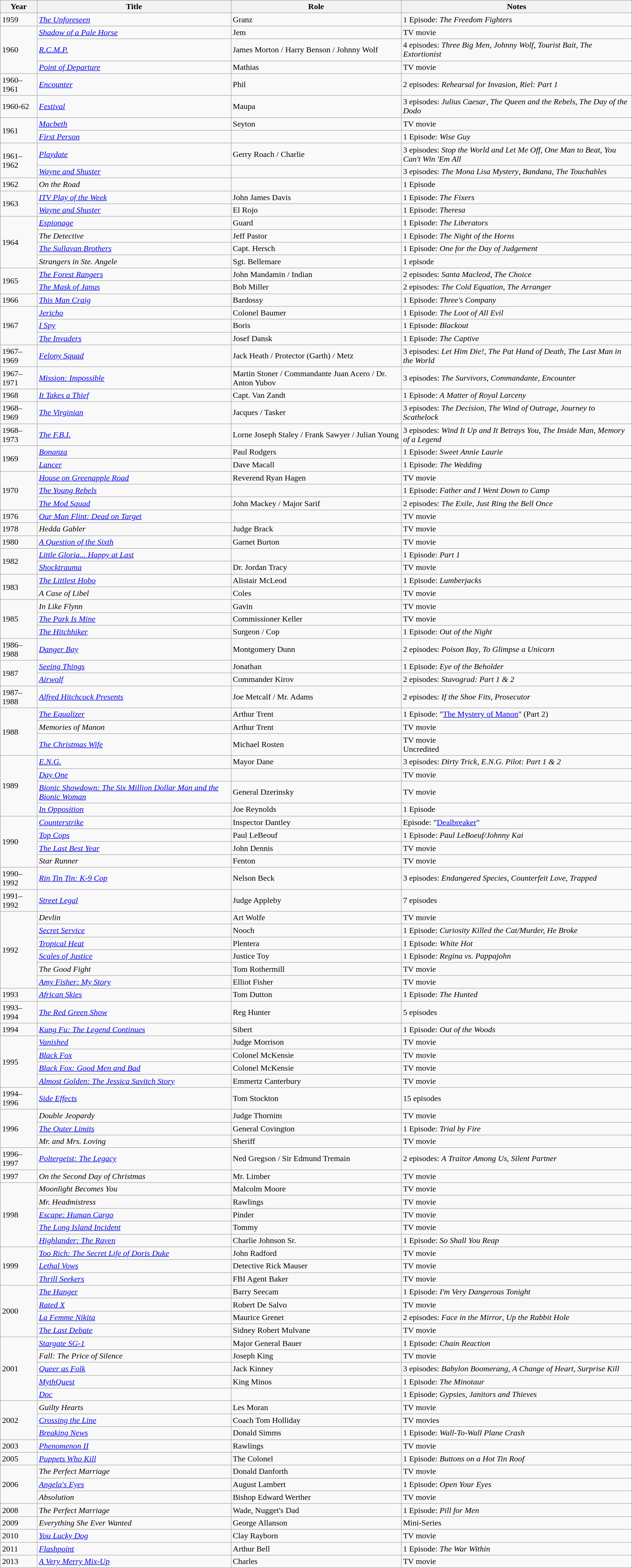<table class="wikitable sortable">
<tr>
<th>Year</th>
<th>Title</th>
<th>Role</th>
<th class="unsortable">Notes</th>
</tr>
<tr>
<td>1959</td>
<td data-sort-value="Unforeseen, The"><em><a href='#'>The Unforeseen</a></em></td>
<td>Granz</td>
<td>1 Episode: <em>The Freedom Fighters</em></td>
</tr>
<tr>
<td rowspan="3">1960</td>
<td><em><a href='#'>Shadow of a Pale Horse</a></em></td>
<td>Jem</td>
<td>TV movie</td>
</tr>
<tr>
<td><em><a href='#'>R.C.M.P.</a></em></td>
<td>James Morton / Harry Benson / Johnny Wolf</td>
<td>4 episodes: <em>Three Big Men</em>, <em>Johnny Wolf</em>, <em>Tourist Bait</em>, <em>The Extortionist</em></td>
</tr>
<tr>
<td><em><a href='#'>Point of Departure</a></em></td>
<td>Mathias</td>
<td>TV movie</td>
</tr>
<tr>
<td>1960–1961</td>
<td><em><a href='#'>Encounter</a></em></td>
<td>Phil</td>
<td>2 episodes: <em>Rehearsal for Invasion</em>, <em>Riel: Part 1</em></td>
</tr>
<tr>
<td>1960-62</td>
<td><em><a href='#'>Festival</a></em></td>
<td>Maupa</td>
<td>3 episodes: <em>Julius Caesar</em>, <em>The Queen and the Rebels</em>, <em>The Day of the Dodo</em></td>
</tr>
<tr>
<td rowspan="2">1961</td>
<td><em><a href='#'>Macbeth</a></em></td>
<td>Seyton</td>
<td>TV movie</td>
</tr>
<tr>
<td><em><a href='#'>First Person</a></em></td>
<td></td>
<td>1 Episode: <em>Wise Guy</em></td>
</tr>
<tr>
<td rowspan="2">1961–1962</td>
<td><em><a href='#'>Playdate</a></em></td>
<td>Gerry Roach / Charlie</td>
<td>3 episodes: <em>Stop the World and Let Me Off</em>, <em>One Man to Beat</em>, <em>You Can't Win 'Em All</em></td>
</tr>
<tr>
<td><em><a href='#'>Wayne and Shuster</a></em></td>
<td></td>
<td>3 episodes: <em>The Mona Lisa Mystery</em>, <em>Bandana</em>, <em>The Touchables</em></td>
</tr>
<tr>
<td>1962</td>
<td><em>On the Road</em></td>
<td></td>
<td>1 Episode</td>
</tr>
<tr>
<td rowspan="2">1963</td>
<td><em><a href='#'>ITV Play of the Week</a></em></td>
<td>John James Davis</td>
<td>1 Episode: <em>The Fixers</em></td>
</tr>
<tr>
<td><em><a href='#'>Wayne and Shuster</a></em></td>
<td>El Rojo</td>
<td>1 Episode: <em>Theresa</em></td>
</tr>
<tr>
<td rowspan="4">1964</td>
<td><em><a href='#'>Espionage</a></em></td>
<td>Guard</td>
<td>1 Episode: <em>The Liberators</em></td>
</tr>
<tr>
<td data-sort-value="Detective, The"><em>The Detective</em></td>
<td>Jeff Pastor</td>
<td>1 Episode: <em>The Night of the Horns</em></td>
</tr>
<tr>
<td data-sort-value="Sullavan Brothers, The"><em><a href='#'>The Sullavan Brothers</a></em></td>
<td>Capt. Hersch</td>
<td>1 Episode: <em>One for the Day of Judgement</em></td>
</tr>
<tr>
<td data-sort-value="Strangers in Ste. Angele"><em>Strangers in Ste. Angele</em></td>
<td>Sgt. Bellemare</td>
<td>1 episode</td>
</tr>
<tr>
<td rowspan="2">1965</td>
<td data-sort-value="Forest Rangers, The"><em><a href='#'>The Forest Rangers</a></em></td>
<td>John Mandamin / Indian</td>
<td>2 episodes: <em>Santa Macleod</em>, <em>The Choice</em></td>
</tr>
<tr>
<td data-sort-value="Mask of Janus, The"><em><a href='#'>The Mask of Janus</a></em></td>
<td>Bob Miller</td>
<td>2 episodes: <em>The Cold Equation</em>, <em>The Arranger</em></td>
</tr>
<tr>
<td>1966</td>
<td><em><a href='#'>This Man Craig</a></em></td>
<td>Bardossy</td>
<td>1 Episode: <em>Three's Company</em></td>
</tr>
<tr>
<td rowspan="3">1967</td>
<td><em><a href='#'>Jericho</a></em></td>
<td>Colonel Baumer</td>
<td>1 Episode: <em>The Loot of All Evil</em></td>
</tr>
<tr>
<td><em><a href='#'>I Spy</a></em></td>
<td>Boris</td>
<td>1 Episode: <em>Blackout</em></td>
</tr>
<tr>
<td data-sort-value="Invaders, The"><em><a href='#'>The Invaders</a></em></td>
<td>Josef Dansk</td>
<td>1 Episode: <em>The Captive</em></td>
</tr>
<tr>
<td>1967–1969</td>
<td><em><a href='#'>Felony Squad</a></em></td>
<td>Jack Heath / Protector (Garth) / Metz</td>
<td>3 episodes: <em>Let Him Die!</em>, <em>The Pat Hand of Death</em>, <em>The Last Man in the World</em></td>
</tr>
<tr>
<td>1967–1971</td>
<td><em><a href='#'>Mission: Impossible</a></em></td>
<td>Martin Stoner / Commandante Juan Acero / Dr. Anton Yubov</td>
<td>3 episodes: <em>The Survivors</em>, <em>Commandante</em>, <em>Encounter</em></td>
</tr>
<tr>
<td>1968</td>
<td><em><a href='#'>It Takes a Thief</a></em></td>
<td>Capt. Van Zandt</td>
<td>1 Episode: <em>A Matter of Royal Larceny</em></td>
</tr>
<tr>
<td>1968–1969</td>
<td data-sort-value="Virginian, The"><em><a href='#'>The Virginian</a></em></td>
<td>Jacques / Tasker</td>
<td>3 episodes: <em>The Decision</em>, <em>The Wind of Outrage</em>, <em>Journey to Scathelock</em></td>
</tr>
<tr>
<td>1968–1973</td>
<td data-sort-value="F.B.I., The"><em><a href='#'>The F.B.I.</a></em></td>
<td>Lorne Joseph Staley / Frank Sawyer / Julian Young</td>
<td>3 episodes: <em>Wind It Up and It Betrays You</em>, <em>The Inside Man</em>, <em>Memory of a Legend</em></td>
</tr>
<tr>
<td rowspan="2">1969</td>
<td><em><a href='#'>Bonanza</a></em></td>
<td>Paul Rodgers</td>
<td>1 Episode: <em>Sweet Annie Laurie</em></td>
</tr>
<tr>
<td><em><a href='#'>Lancer</a></em></td>
<td>Dave Macall</td>
<td>1 Episode: <em>The Wedding</em></td>
</tr>
<tr>
<td rowspan="3">1970</td>
<td><em><a href='#'>House on Greenapple Road</a></em></td>
<td>Reverend Ryan Hagen</td>
<td>TV movie</td>
</tr>
<tr>
<td data-sort-value="Young Rebels, The"><em><a href='#'>The Young Rebels</a></em></td>
<td></td>
<td>1 Episode: <em>Father and I Went Down to Camp</em></td>
</tr>
<tr>
<td data-sort-value="Mod Squad, The"><em><a href='#'>The Mod Squad</a></em></td>
<td>John Mackey / Major Sarif</td>
<td>2 episodes: <em>The Exile</em>, <em>Just Ring the Bell Once</em></td>
</tr>
<tr>
<td>1976</td>
<td><em><a href='#'>Our Man Flint: Dead on Target</a></em></td>
<td></td>
<td>TV movie</td>
</tr>
<tr>
<td>1978</td>
<td><em>Hedda Gabler</em></td>
<td>Judge Brack</td>
<td>TV movie</td>
</tr>
<tr>
<td>1980</td>
<td data-sort-value="Question of the Sixth, A"><em><a href='#'>A Question of the Sixth</a></em></td>
<td>Garnet Burton</td>
<td>TV movie</td>
</tr>
<tr>
<td rowspan="2">1982</td>
<td><em><a href='#'>Little Gloria... Happy at Last</a></em></td>
<td></td>
<td>1 Episode: <em>Part 1</em></td>
</tr>
<tr>
<td><em><a href='#'>Shocktrauma</a></em></td>
<td>Dr. Jordan Tracy</td>
<td>TV movie</td>
</tr>
<tr>
<td rowspan="2">1983</td>
<td data-sort-value="Littlest Hobo, The"><em><a href='#'>The Littlest Hobo</a></em></td>
<td>Alistair McLeod</td>
<td>1 Episode: <em>Lumberjacks</em></td>
</tr>
<tr>
<td data-sort-value="Case of Libel, A"><em>A Case of Libel</em></td>
<td>Coles</td>
<td>TV movie</td>
</tr>
<tr>
<td rowspan="3">1985</td>
<td><em>In Like Flynn</em></td>
<td>Gavin</td>
<td>TV movie</td>
</tr>
<tr>
<td data-sort-value="Park Is Mine, The"><em><a href='#'>The Park Is Mine</a></em></td>
<td>Commissioner Keller</td>
<td>TV movie</td>
</tr>
<tr>
<td data-sort-value="Hitchhiker, The"><em><a href='#'>The Hitchhiker</a></em></td>
<td>Surgeon / Cop</td>
<td>1 Episode: <em>Out of the Night</em></td>
</tr>
<tr>
<td>1986–1988</td>
<td><em><a href='#'>Danger Bay</a></em></td>
<td>Montgomery Dunn</td>
<td>2 episodes: <em>Poison Bay</em>, <em>To Glimpse a Unicorn</em></td>
</tr>
<tr>
<td rowspan="2">1987</td>
<td><em><a href='#'>Seeing Things</a></em></td>
<td>Jonathan</td>
<td>1 Episode: <em>Eye of the Beholder</em></td>
</tr>
<tr>
<td><em><a href='#'>Airwolf</a></em></td>
<td>Commander Kirov</td>
<td>2 episodes: <em>Stavograd: Part 1 & 2</em></td>
</tr>
<tr>
<td>1987–1988</td>
<td><em><a href='#'>Alfred Hitchcock Presents</a></em></td>
<td>Joe Metcalf / Mr. Adams</td>
<td>2 episodes: <em>If the Shoe Fits</em>, <em>Prosecutor</em></td>
</tr>
<tr>
<td rowspan="3">1988</td>
<td data-sort-value="Equalizer, The"><em><a href='#'>The Equalizer</a></em></td>
<td>Arthur Trent</td>
<td>1 Episode: "<a href='#'>The Mystery of Manon</a>" (Part 2)</td>
</tr>
<tr>
<td><em>Memories of Manon</em></td>
<td>Arthur Trent</td>
<td>TV movie</td>
</tr>
<tr>
<td data-sort-value="Christmas Wife, The"><em><a href='#'>The Christmas Wife</a></em></td>
<td>Michael Rosten</td>
<td>TV movie<br>Uncredited</td>
</tr>
<tr>
<td rowspan="4">1989</td>
<td><em><a href='#'>E.N.G.</a></em></td>
<td>Mayor Dane</td>
<td>3 episodes: <em>Dirty Trick</em>, <em>E.N.G. Pilot: Part 1 & 2</em></td>
</tr>
<tr>
<td><em><a href='#'>Day One</a></em></td>
<td></td>
<td>TV movie</td>
</tr>
<tr>
<td><em><a href='#'>Bionic Showdown: The Six Million Dollar Man and the Bionic Woman</a></em></td>
<td>General Dzerinsky</td>
<td>TV movie</td>
</tr>
<tr>
<td><em><a href='#'>In Opposition</a></em></td>
<td>Joe Reynolds</td>
<td>1 Episode</td>
</tr>
<tr>
<td rowspan="4">1990</td>
<td><em><a href='#'>Counterstrike</a></em></td>
<td>Inspector Dantley</td>
<td>Episode: "<a href='#'>Dealbreaker</a>"</td>
</tr>
<tr>
<td><em><a href='#'>Top Cops</a></em></td>
<td>Paul LeBeouf</td>
<td>1 Episode: <em>Paul LeBoeuf/Johnny Kai</em></td>
</tr>
<tr>
<td data-sort-value="Last Best Year, The"><em><a href='#'>The Last Best Year</a></em></td>
<td>John Dennis</td>
<td>TV movie</td>
</tr>
<tr>
<td><em>Star Runner</em></td>
<td>Fenton</td>
<td>TV movie</td>
</tr>
<tr>
<td>1990–1992</td>
<td><em><a href='#'>Rin Tin Tin: K-9 Cop</a></em></td>
<td>Nelson Beck</td>
<td>3 episodes: <em>Endangered Species</em>, <em>Counterfeit Love</em>, <em>Trapped</em></td>
</tr>
<tr>
<td>1991–1992</td>
<td><em><a href='#'>Street Legal</a></em></td>
<td>Judge Appleby</td>
<td>7 episodes</td>
</tr>
<tr>
<td rowspan="6">1992</td>
<td><em>Devlin</em></td>
<td>Art Wolfe</td>
<td>TV movie</td>
</tr>
<tr>
<td><em><a href='#'>Secret Service</a></em></td>
<td>Nooch</td>
<td>1 Episode: <em>Curiosity Killed the Cat/Murder, He Broke</em></td>
</tr>
<tr>
<td><em><a href='#'>Tropical Heat</a></em></td>
<td>Plentera</td>
<td>1 Episode: <em>White Hot</em></td>
</tr>
<tr>
<td><em><a href='#'>Scales of Justice</a></em></td>
<td>Justice Toy</td>
<td>1 Episode: <em>Regina vs. Pappajohn</em></td>
</tr>
<tr>
<td data-sort-value="Good Fight, The"><em>The Good Fight</em></td>
<td>Tom Rothermill</td>
<td>TV movie</td>
</tr>
<tr>
<td><em><a href='#'>Amy Fisher: My Story</a></em></td>
<td>Elliot Fisher</td>
<td>TV movie</td>
</tr>
<tr>
<td>1993</td>
<td><em><a href='#'>African Skies</a></em></td>
<td>Tom Dutton</td>
<td>1 Episode: <em>The Hunted</em></td>
</tr>
<tr>
<td>1993–1994</td>
<td data-sort-value="Red Green Show, The"><em><a href='#'>The Red Green Show</a></em></td>
<td>Reg Hunter</td>
<td>5 episodes</td>
</tr>
<tr>
<td>1994</td>
<td><em><a href='#'>Kung Fu: The Legend Continues</a></em></td>
<td>Sibert</td>
<td>1 Episode: <em>Out of the Woods</em></td>
</tr>
<tr>
<td rowspan="4">1995</td>
<td><em><a href='#'>Vanished</a></em></td>
<td>Judge Morrison</td>
<td>TV movie</td>
</tr>
<tr>
<td><em><a href='#'>Black Fox</a></em></td>
<td>Colonel McKensie</td>
<td>TV movie</td>
</tr>
<tr>
<td><em><a href='#'>Black Fox: Good Men and Bad</a></em></td>
<td>Colonel McKensie</td>
<td>TV movie</td>
</tr>
<tr>
<td><em><a href='#'>Almost Golden: The Jessica Savitch Story</a></em></td>
<td>Emmertz Canterbury</td>
<td>TV movie</td>
</tr>
<tr>
<td>1994–1996</td>
<td><em><a href='#'>Side Effects</a></em></td>
<td>Tom Stockton</td>
<td>15 episodes</td>
</tr>
<tr>
<td rowspan="3">1996</td>
<td><em>Double Jeopardy</em></td>
<td>Judge Thornim</td>
<td>TV movie</td>
</tr>
<tr>
<td data-sort-value="Outer Limits, The"><em><a href='#'>The Outer Limits</a></em></td>
<td>General Covington</td>
<td>1 Episode: <em>Trial by Fire</em></td>
</tr>
<tr>
<td><em>Mr. and Mrs. Loving</em></td>
<td>Sheriff</td>
<td>TV movie</td>
</tr>
<tr>
<td>1996–1997</td>
<td><em><a href='#'>Poltergeist: The Legacy</a></em></td>
<td>Ned Gregson / Sir Edmund Tremain</td>
<td>2 episodes: <em>A Traitor Among Us</em>, <em>Silent Partner</em></td>
</tr>
<tr>
<td>1997</td>
<td><em>On the Second Day of Christmas</em></td>
<td>Mr. Limber</td>
<td>TV movie</td>
</tr>
<tr>
<td rowspan="5">1998</td>
<td><em>Moonlight Becomes You</em></td>
<td>Malcolm Moore</td>
<td>TV movie</td>
</tr>
<tr>
<td><em>Mr. Headmistress</em></td>
<td>Rawlings</td>
<td>TV movie</td>
</tr>
<tr>
<td><em><a href='#'>Escape: Human Cargo</a></em></td>
<td>Pinder</td>
<td>TV movie</td>
</tr>
<tr>
<td data-sort-value="Long Island Incident, The"><em><a href='#'>The Long Island Incident</a></em></td>
<td>Tommy</td>
<td>TV movie</td>
</tr>
<tr>
<td><em><a href='#'>Highlander: The Raven</a></em></td>
<td>Charlie Johnson Sr.</td>
<td>1 Episode: <em>So Shall You Reap</em></td>
</tr>
<tr>
<td rowspan="3">1999</td>
<td><em><a href='#'>Too Rich: The Secret Life of Doris Duke</a></em></td>
<td>John Radford</td>
<td>TV movie</td>
</tr>
<tr>
<td><em><a href='#'>Lethal Vows</a></em></td>
<td>Detective Rick Mauser</td>
<td>TV movie</td>
</tr>
<tr>
<td><em><a href='#'>Thrill Seekers</a></em></td>
<td>FBI Agent Baker</td>
<td>TV movie</td>
</tr>
<tr>
<td rowspan="4">2000</td>
<td data-sort-value="Hunger, The"><em><a href='#'>The Hunger</a></em></td>
<td>Barry Seecam</td>
<td>1 Episode: <em>I'm Very Dangerous Tonight</em></td>
</tr>
<tr>
<td><em><a href='#'>Rated X</a></em></td>
<td>Robert De Salvo</td>
<td>TV movie</td>
</tr>
<tr>
<td><em><a href='#'>La Femme Nikita</a></em></td>
<td>Maurice Grenet</td>
<td>2 episodes: <em>Face in the Mirror</em>, <em>Up the Rabbit Hole</em></td>
</tr>
<tr>
<td data-sort-value="Last Debate, The"><em><a href='#'>The Last Debate</a></em></td>
<td>Sidney Robert Mulvane</td>
<td>TV movie</td>
</tr>
<tr>
<td rowspan="5">2001</td>
<td><em><a href='#'>Stargate SG-1</a></em></td>
<td>Major General Bauer</td>
<td>1 Episode: <em>Chain Reaction</em></td>
</tr>
<tr>
<td><em>Fall: The Price of Silence</em></td>
<td>Joseph King</td>
<td>TV movie</td>
</tr>
<tr>
<td><em><a href='#'>Queer as Folk</a></em></td>
<td>Jack Kinney</td>
<td>3 episodes: <em>Babylon Boomerang</em>, <em>A Change of Heart</em>, <em>Surprise Kill</em></td>
</tr>
<tr>
<td><em><a href='#'>MythQuest</a></em></td>
<td>King Minos</td>
<td>1 Episode: <em>The Minotaur</em></td>
</tr>
<tr>
<td><em><a href='#'>Doc</a></em></td>
<td></td>
<td>1 Episode: <em>Gypsies, Janitors and Thieves</em></td>
</tr>
<tr>
<td rowspan="3">2002</td>
<td><em>Guilty Hearts</em></td>
<td>Les Moran</td>
<td>TV movie</td>
</tr>
<tr>
<td><em><a href='#'>Crossing the Line</a></em></td>
<td>Coach Tom Holliday</td>
<td>TV movies</td>
</tr>
<tr>
<td><em><a href='#'>Breaking News</a></em></td>
<td>Donald Simms</td>
<td>1 Episode: <em>Wall-To-Wall Plane Crash</em></td>
</tr>
<tr>
<td>2003</td>
<td><em><a href='#'>Phenomenon II</a></em></td>
<td>Rawlings</td>
<td>TV movie</td>
</tr>
<tr>
<td>2005</td>
<td><em><a href='#'>Puppets Who Kill</a></em></td>
<td>The Colonel</td>
<td>1 Episode: <em>Buttons on a Hot Tin Roof</em></td>
</tr>
<tr>
<td rowspan="3">2006</td>
<td data-sort-value="Perfect Marriage, The"><em>The Perfect Marriage</em></td>
<td>Donald Danforth</td>
<td>TV movie</td>
</tr>
<tr>
<td><em><a href='#'>Angela's Eyes</a></em></td>
<td>August Lambert</td>
<td>1 Episode: <em>Open Your Eyes</em></td>
</tr>
<tr>
<td><em>Absolution</em></td>
<td>Bishop Edward Werther</td>
<td>TV movie</td>
</tr>
<tr>
<td>2008</td>
<td data-sort-value="Perfect Marriage, The"><em>The Perfect Marriage</em></td>
<td>Wade, Nugget's Dad</td>
<td>1 Episode: <em>Pill for Men</em></td>
</tr>
<tr>
<td>2009</td>
<td><em>Everything She Ever Wanted</em></td>
<td>George Allanson</td>
<td>Mini-Series</td>
</tr>
<tr>
<td>2010</td>
<td><em><a href='#'>You Lucky Dog</a></em></td>
<td>Clay Rayborn</td>
<td>TV movie</td>
</tr>
<tr>
<td>2011</td>
<td><em><a href='#'>Flashpoint</a></em></td>
<td>Arthur Bell</td>
<td>1 Episode: <em>The War Within</em></td>
</tr>
<tr>
<td>2013</td>
<td data-sort-value="Very Merry Mix-Up, A"><em><a href='#'>A Very Merry Mix-Up</a></em></td>
<td>Charles</td>
<td>TV movie</td>
</tr>
</table>
